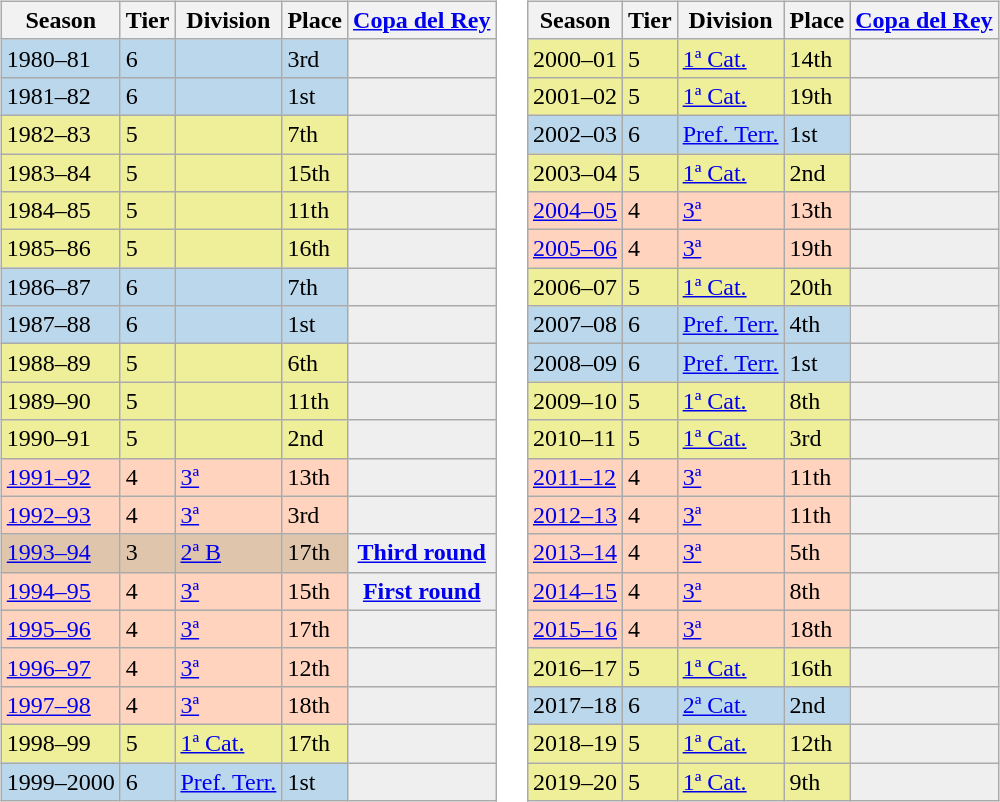<table>
<tr>
<td valign="top" width=0%><br><table class="wikitable">
<tr style="background:#f0f6fa;">
<th>Season</th>
<th>Tier</th>
<th>Division</th>
<th>Place</th>
<th><a href='#'>Copa del Rey</a></th>
</tr>
<tr>
<td style="background:#BBD7EC;">1980–81</td>
<td style="background:#BBD7EC;">6</td>
<td style="background:#BBD7EC;"></td>
<td style="background:#BBD7EC;">3rd</td>
<td style="background:#efefef;"></td>
</tr>
<tr>
<td style="background:#BBD7EC;">1981–82</td>
<td style="background:#BBD7EC;">6</td>
<td style="background:#BBD7EC;"></td>
<td style="background:#BBD7EC;">1st</td>
<td style="background:#efefef;"></td>
</tr>
<tr>
<td style="background:#EFEF99;">1982–83</td>
<td style="background:#EFEF99;">5</td>
<td style="background:#EFEF99;"></td>
<td style="background:#EFEF99;">7th</td>
<td style="background:#efefef;"></td>
</tr>
<tr>
<td style="background:#EFEF99;">1983–84</td>
<td style="background:#EFEF99;">5</td>
<td style="background:#EFEF99;"></td>
<td style="background:#EFEF99;">15th</td>
<td style="background:#efefef;"></td>
</tr>
<tr>
<td style="background:#EFEF99;">1984–85</td>
<td style="background:#EFEF99;">5</td>
<td style="background:#EFEF99;"></td>
<td style="background:#EFEF99;">11th</td>
<td style="background:#efefef;"></td>
</tr>
<tr>
<td style="background:#EFEF99;">1985–86</td>
<td style="background:#EFEF99;">5</td>
<td style="background:#EFEF99;"></td>
<td style="background:#EFEF99;">16th</td>
<td style="background:#efefef;"></td>
</tr>
<tr>
<td style="background:#BBD7EC;">1986–87</td>
<td style="background:#BBD7EC;">6</td>
<td style="background:#BBD7EC;"></td>
<td style="background:#BBD7EC;">7th</td>
<td style="background:#efefef;"></td>
</tr>
<tr>
<td style="background:#BBD7EC;">1987–88</td>
<td style="background:#BBD7EC;">6</td>
<td style="background:#BBD7EC;"></td>
<td style="background:#BBD7EC;">1st</td>
<td style="background:#efefef;"></td>
</tr>
<tr>
<td style="background:#EFEF99;">1988–89</td>
<td style="background:#EFEF99;">5</td>
<td style="background:#EFEF99;"></td>
<td style="background:#EFEF99;">6th</td>
<td style="background:#efefef;"></td>
</tr>
<tr>
<td style="background:#EFEF99;">1989–90</td>
<td style="background:#EFEF99;">5</td>
<td style="background:#EFEF99;"></td>
<td style="background:#EFEF99;">11th</td>
<td style="background:#efefef;"></td>
</tr>
<tr>
<td style="background:#EFEF99;">1990–91</td>
<td style="background:#EFEF99;">5</td>
<td style="background:#EFEF99;"></td>
<td style="background:#EFEF99;">2nd</td>
<td style="background:#efefef;"></td>
</tr>
<tr>
<td style="background:#FFD3BD;"><a href='#'>1991–92</a></td>
<td style="background:#FFD3BD;">4</td>
<td style="background:#FFD3BD;"><a href='#'>3ª</a></td>
<td style="background:#FFD3BD;">13th</td>
<td style="background:#efefef;"></td>
</tr>
<tr>
<td style="background:#FFD3BD;"><a href='#'>1992–93</a></td>
<td style="background:#FFD3BD;">4</td>
<td style="background:#FFD3BD;"><a href='#'>3ª</a></td>
<td style="background:#FFD3BD;">3rd</td>
<td style="background:#efefef;"></td>
</tr>
<tr>
<td style="background:#DEC5AB;"><a href='#'>1993–94</a></td>
<td style="background:#DEC5AB;">3</td>
<td style="background:#DEC5AB;"><a href='#'>2ª B</a></td>
<td style="background:#DEC5AB;">17th</td>
<th style="background:#efefef;"><a href='#'>Third round</a></th>
</tr>
<tr>
<td style="background:#FFD3BD;"><a href='#'>1994–95</a></td>
<td style="background:#FFD3BD;">4</td>
<td style="background:#FFD3BD;"><a href='#'>3ª</a></td>
<td style="background:#FFD3BD;">15th</td>
<th style="background:#efefef;"><a href='#'>First round</a></th>
</tr>
<tr>
<td style="background:#FFD3BD;"><a href='#'>1995–96</a></td>
<td style="background:#FFD3BD;">4</td>
<td style="background:#FFD3BD;"><a href='#'>3ª</a></td>
<td style="background:#FFD3BD;">17th</td>
<td style="background:#efefef;"></td>
</tr>
<tr>
<td style="background:#FFD3BD;"><a href='#'>1996–97</a></td>
<td style="background:#FFD3BD;">4</td>
<td style="background:#FFD3BD;"><a href='#'>3ª</a></td>
<td style="background:#FFD3BD;">12th</td>
<td style="background:#efefef;"></td>
</tr>
<tr>
<td style="background:#FFD3BD;"><a href='#'>1997–98</a></td>
<td style="background:#FFD3BD;">4</td>
<td style="background:#FFD3BD;"><a href='#'>3ª</a></td>
<td style="background:#FFD3BD;">18th</td>
<td style="background:#efefef;"></td>
</tr>
<tr>
<td style="background:#EFEF99;">1998–99</td>
<td style="background:#EFEF99;">5</td>
<td style="background:#EFEF99;"><a href='#'>1ª Cat.</a></td>
<td style="background:#EFEF99;">17th</td>
<td style="background:#efefef;"></td>
</tr>
<tr>
<td style="background:#BBD7EC;">1999–2000</td>
<td style="background:#BBD7EC;">6</td>
<td style="background:#BBD7EC;"><a href='#'>Pref. Terr.</a></td>
<td style="background:#BBD7EC;">1st</td>
<td style="background:#efefef;"></td>
</tr>
</table>
</td>
<td valign="top" width=0%><br><table class="wikitable">
<tr style="background:#f0f6fa;">
<th>Season</th>
<th>Tier</th>
<th>Division</th>
<th>Place</th>
<th><a href='#'>Copa del Rey</a></th>
</tr>
<tr>
<td style="background:#EFEF99;">2000–01</td>
<td style="background:#EFEF99;">5</td>
<td style="background:#EFEF99;"><a href='#'>1ª Cat.</a></td>
<td style="background:#EFEF99;">14th</td>
<td style="background:#efefef;"></td>
</tr>
<tr>
<td style="background:#EFEF99;">2001–02</td>
<td style="background:#EFEF99;">5</td>
<td style="background:#EFEF99;"><a href='#'>1ª Cat.</a></td>
<td style="background:#EFEF99;">19th</td>
<td style="background:#efefef;"></td>
</tr>
<tr>
<td style="background:#BBD7EC;">2002–03</td>
<td style="background:#BBD7EC;">6</td>
<td style="background:#BBD7EC;"><a href='#'>Pref. Terr.</a></td>
<td style="background:#BBD7EC;">1st</td>
<td style="background:#efefef;"></td>
</tr>
<tr>
<td style="background:#EFEF99;">2003–04</td>
<td style="background:#EFEF99;">5</td>
<td style="background:#EFEF99;"><a href='#'>1ª Cat.</a></td>
<td style="background:#EFEF99;">2nd</td>
<td style="background:#efefef;"></td>
</tr>
<tr>
<td style="background:#FFD3BD;"><a href='#'>2004–05</a></td>
<td style="background:#FFD3BD;">4</td>
<td style="background:#FFD3BD;"><a href='#'>3ª</a></td>
<td style="background:#FFD3BD;">13th</td>
<td style="background:#efefef;"></td>
</tr>
<tr>
<td style="background:#FFD3BD;"><a href='#'>2005–06</a></td>
<td style="background:#FFD3BD;">4</td>
<td style="background:#FFD3BD;"><a href='#'>3ª</a></td>
<td style="background:#FFD3BD;">19th</td>
<td style="background:#efefef;"></td>
</tr>
<tr>
<td style="background:#EFEF99;">2006–07</td>
<td style="background:#EFEF99;">5</td>
<td style="background:#EFEF99;"><a href='#'>1ª Cat.</a></td>
<td style="background:#EFEF99;">20th</td>
<td style="background:#efefef;"></td>
</tr>
<tr>
<td style="background:#BBD7EC;">2007–08</td>
<td style="background:#BBD7EC;">6</td>
<td style="background:#BBD7EC;"><a href='#'>Pref. Terr.</a></td>
<td style="background:#BBD7EC;">4th</td>
<td style="background:#efefef;"></td>
</tr>
<tr>
<td style="background:#BBD7EC;">2008–09</td>
<td style="background:#BBD7EC;">6</td>
<td style="background:#BBD7EC;"><a href='#'>Pref. Terr.</a></td>
<td style="background:#BBD7EC;">1st</td>
<td style="background:#efefef;"></td>
</tr>
<tr>
<td style="background:#EFEF99;">2009–10</td>
<td style="background:#EFEF99;">5</td>
<td style="background:#EFEF99;"><a href='#'>1ª Cat.</a></td>
<td style="background:#EFEF99;">8th</td>
<td style="background:#efefef;"></td>
</tr>
<tr>
<td style="background:#EFEF99;">2010–11</td>
<td style="background:#EFEF99;">5</td>
<td style="background:#EFEF99;"><a href='#'>1ª Cat.</a></td>
<td style="background:#EFEF99;">3rd</td>
<td style="background:#efefef;"></td>
</tr>
<tr>
<td style="background:#FFD3BD;"><a href='#'>2011–12</a></td>
<td style="background:#FFD3BD;">4</td>
<td style="background:#FFD3BD;"><a href='#'>3ª</a></td>
<td style="background:#FFD3BD;">11th</td>
<th style="background:#efefef;"></th>
</tr>
<tr>
<td style="background:#FFD3BD;"><a href='#'>2012–13</a></td>
<td style="background:#FFD3BD;">4</td>
<td style="background:#FFD3BD;"><a href='#'>3ª</a></td>
<td style="background:#FFD3BD;">11th</td>
<th style="background:#efefef;"></th>
</tr>
<tr>
<td style="background:#FFD3BD;"><a href='#'>2013–14</a></td>
<td style="background:#FFD3BD;">4</td>
<td style="background:#FFD3BD;"><a href='#'>3ª</a></td>
<td style="background:#FFD3BD;">5th</td>
<th style="background:#efefef;"></th>
</tr>
<tr>
<td style="background:#FFD3BD;"><a href='#'>2014–15</a></td>
<td style="background:#FFD3BD;">4</td>
<td style="background:#FFD3BD;"><a href='#'>3ª</a></td>
<td style="background:#FFD3BD;">8th</td>
<td style="background:#efefef;"></td>
</tr>
<tr>
<td style="background:#FFD3BD;"><a href='#'>2015–16</a></td>
<td style="background:#FFD3BD;">4</td>
<td style="background:#FFD3BD;"><a href='#'>3ª</a></td>
<td style="background:#FFD3BD;">18th</td>
<td style="background:#efefef;"></td>
</tr>
<tr>
<td style="background:#EFEF99;">2016–17</td>
<td style="background:#EFEF99;">5</td>
<td style="background:#EFEF99;"><a href='#'>1ª Cat.</a></td>
<td style="background:#EFEF99;">16th</td>
<td style="background:#efefef;"></td>
</tr>
<tr>
<td style="background:#BBD7EC;">2017–18</td>
<td style="background:#BBD7EC;">6</td>
<td style="background:#BBD7EC;"><a href='#'>2ª Cat.</a></td>
<td style="background:#BBD7EC;">2nd</td>
<td style="background:#efefef;"></td>
</tr>
<tr>
<td style="background:#EFEF99;">2018–19</td>
<td style="background:#EFEF99;">5</td>
<td style="background:#EFEF99;"><a href='#'>1ª Cat.</a></td>
<td style="background:#EFEF99;">12th</td>
<td style="background:#efefef;"></td>
</tr>
<tr>
<td style="background:#EFEF99;">2019–20</td>
<td style="background:#EFEF99;">5</td>
<td style="background:#EFEF99;"><a href='#'>1ª Cat.</a></td>
<td style="background:#EFEF99;">9th</td>
<td style="background:#efefef;"></td>
</tr>
</table>
</td>
</tr>
</table>
